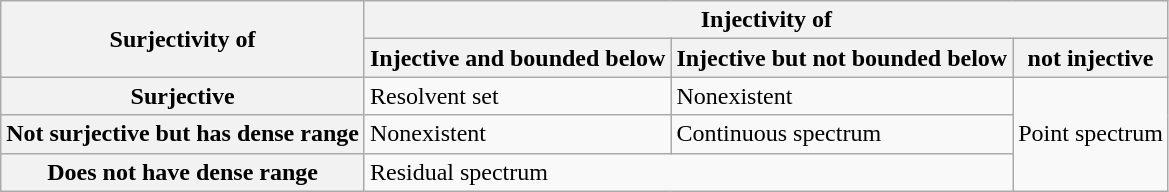<table class="wikitable">
<tr>
<th rowspan=2>Surjectivity of </th>
<th colspan=3>Injectivity of </th>
</tr>
<tr>
<th>Injective and bounded below</th>
<th>Injective but not bounded below</th>
<th>not injective</th>
</tr>
<tr>
<th>Surjective</th>
<td>Resolvent set </td>
<td>Nonexistent</td>
<td rowspan=3>Point spectrum </td>
</tr>
<tr>
<th>Not surjective but has dense range</th>
<td>Nonexistent</td>
<td>Continuous spectrum </td>
</tr>
<tr>
<th>Does not have dense range</th>
<td colspan=2>Residual spectrum </td>
</tr>
</table>
